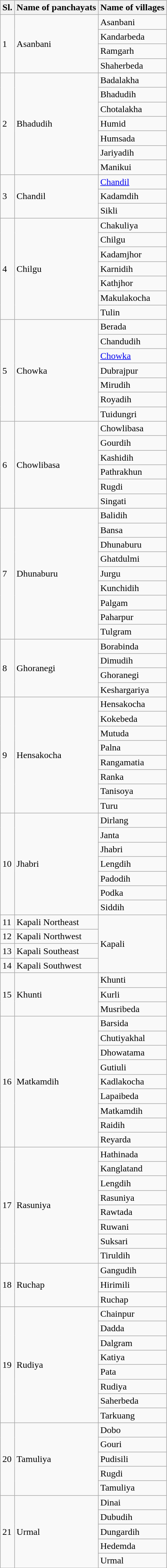<table class="wikitable plainrowheaders sortable">
<tr>
<th scope="col">Sl.</th>
<th scope="col">Name of panchayats</th>
<th scope="col">Name of villages</th>
</tr>
<tr>
<td rowspan="4">1</td>
<td rowspan="4">Asanbani</td>
<td>Asanbani</td>
</tr>
<tr>
<td>Kandarbeda</td>
</tr>
<tr>
<td>Ramgarh</td>
</tr>
<tr>
<td>Shaherbeda</td>
</tr>
<tr>
<td rowspan="7">2</td>
<td rowspan="7">Bhadudih</td>
<td>Badalakha</td>
</tr>
<tr>
<td>Bhadudih</td>
</tr>
<tr>
<td>Chotalakha</td>
</tr>
<tr>
<td>Humid</td>
</tr>
<tr>
<td>Humsada</td>
</tr>
<tr>
<td>Jariyadih</td>
</tr>
<tr>
<td>Manikui</td>
</tr>
<tr>
<td rowspan="3">3</td>
<td rowspan="3">Chandil</td>
<td><a href='#'>Chandil</a></td>
</tr>
<tr>
<td>Kadamdih</td>
</tr>
<tr>
<td>Sikli</td>
</tr>
<tr>
<td rowspan="7">4</td>
<td rowspan="7">Chilgu</td>
<td>Chakuliya</td>
</tr>
<tr>
<td>Chilgu</td>
</tr>
<tr>
<td>Kadamjhor</td>
</tr>
<tr>
<td>Karnidih</td>
</tr>
<tr>
<td>Kathjhor</td>
</tr>
<tr>
<td>Makulakocha</td>
</tr>
<tr>
<td>Tulin</td>
</tr>
<tr>
<td rowspan="7">5</td>
<td rowspan="7">Chowka</td>
<td>Berada</td>
</tr>
<tr>
<td>Chandudih</td>
</tr>
<tr>
<td><a href='#'>Chowka</a></td>
</tr>
<tr>
<td>Dubrajpur</td>
</tr>
<tr>
<td>Mirudih</td>
</tr>
<tr>
<td>Royadih</td>
</tr>
<tr>
<td>Tuidungri</td>
</tr>
<tr>
<td rowspan="6">6</td>
<td rowspan="6">Chowlibasa</td>
<td>Chowlibasa</td>
</tr>
<tr>
<td>Gourdih</td>
</tr>
<tr>
<td>Kashidih</td>
</tr>
<tr>
<td>Pathrakhun</td>
</tr>
<tr>
<td>Rugdi</td>
</tr>
<tr>
<td>Singati</td>
</tr>
<tr>
<td rowspan="9">7</td>
<td rowspan="9">Dhunaburu</td>
<td>Balidih</td>
</tr>
<tr>
<td>Bansa</td>
</tr>
<tr>
<td>Dhunaburu</td>
</tr>
<tr>
<td>Ghatdulmi</td>
</tr>
<tr>
<td>Jurgu</td>
</tr>
<tr>
<td>Kunchidih</td>
</tr>
<tr>
<td>Palgam</td>
</tr>
<tr>
<td>Paharpur</td>
</tr>
<tr>
<td>Tulgram</td>
</tr>
<tr>
<td rowspan="4">8</td>
<td rowspan="4">Ghoranegi</td>
<td>Borabinda</td>
</tr>
<tr>
<td>Dimudih</td>
</tr>
<tr>
<td>Ghoranegi</td>
</tr>
<tr>
<td>Keshargariya</td>
</tr>
<tr>
<td rowspan="8">9</td>
<td rowspan="8">Hensakocha</td>
<td>Hensakocha</td>
</tr>
<tr>
<td>Kokebeda</td>
</tr>
<tr>
<td>Mutuda</td>
</tr>
<tr>
<td>Palna</td>
</tr>
<tr>
<td>Rangamatia</td>
</tr>
<tr>
<td>Ranka</td>
</tr>
<tr>
<td>Tanisoya</td>
</tr>
<tr>
<td>Turu</td>
</tr>
<tr>
<td rowspan="7">10</td>
<td rowspan="7">Jhabri</td>
<td>Dirlang</td>
</tr>
<tr>
<td>Janta</td>
</tr>
<tr>
<td>Jhabri</td>
</tr>
<tr>
<td>Lengdih</td>
</tr>
<tr>
<td>Padodih</td>
</tr>
<tr>
<td>Podka</td>
</tr>
<tr>
<td>Siddih</td>
</tr>
<tr>
<td>11</td>
<td>Kapali Northeast</td>
<td rowspan="4">Kapali</td>
</tr>
<tr>
<td>12</td>
<td>Kapali Northwest</td>
</tr>
<tr>
<td>13</td>
<td>Kapali Southeast</td>
</tr>
<tr>
<td>14</td>
<td>Kapali Southwest</td>
</tr>
<tr>
<td rowspan="3">15</td>
<td rowspan="3">Khunti</td>
<td>Khunti</td>
</tr>
<tr>
<td>Kurli</td>
</tr>
<tr>
<td>Musribeda</td>
</tr>
<tr>
<td rowspan="9">16</td>
<td rowspan="9">Matkamdih</td>
<td>Barsida</td>
</tr>
<tr>
<td>Chutiyakhal</td>
</tr>
<tr>
<td>Dhowatama</td>
</tr>
<tr>
<td>Gutiuli</td>
</tr>
<tr>
<td>Kadlakocha</td>
</tr>
<tr>
<td>Lapaibeda</td>
</tr>
<tr>
<td>Matkamdih</td>
</tr>
<tr>
<td>Raidih</td>
</tr>
<tr>
<td>Reyarda</td>
</tr>
<tr>
<td rowspan="8">17</td>
<td rowspan="8">Rasuniya</td>
<td>Hathinada</td>
</tr>
<tr>
<td>Kanglatand</td>
</tr>
<tr>
<td>Lengdih</td>
</tr>
<tr>
<td>Rasuniya</td>
</tr>
<tr>
<td>Rawtada</td>
</tr>
<tr>
<td>Ruwani</td>
</tr>
<tr>
<td>Suksari</td>
</tr>
<tr>
<td>Tiruldih</td>
</tr>
<tr>
<td rowspan="3">18</td>
<td rowspan="3">Ruchap</td>
<td>Gangudih</td>
</tr>
<tr>
<td>Hirimili</td>
</tr>
<tr>
<td>Ruchap</td>
</tr>
<tr>
<td rowspan="8">19</td>
<td rowspan="8">Rudiya</td>
<td>Chainpur</td>
</tr>
<tr>
<td>Dadda</td>
</tr>
<tr>
<td>Dalgram</td>
</tr>
<tr>
<td>Katiya</td>
</tr>
<tr>
<td>Pata</td>
</tr>
<tr>
<td>Rudiya</td>
</tr>
<tr>
<td>Saherbeda</td>
</tr>
<tr>
<td>Tarkuang</td>
</tr>
<tr>
<td rowspan="5">20</td>
<td rowspan="5">Tamuliya</td>
<td>Dobo</td>
</tr>
<tr>
<td>Gouri</td>
</tr>
<tr>
<td>Pudisili</td>
</tr>
<tr>
<td>Rugdi</td>
</tr>
<tr>
<td>Tamuliya</td>
</tr>
<tr>
<td rowspan="5">21</td>
<td rowspan="5">Urmal</td>
<td>Dinai</td>
</tr>
<tr>
<td>Dubudih</td>
</tr>
<tr>
<td>Dungardih</td>
</tr>
<tr>
<td>Hedemda</td>
</tr>
<tr>
<td>Urmal</td>
</tr>
<tr>
</tr>
</table>
